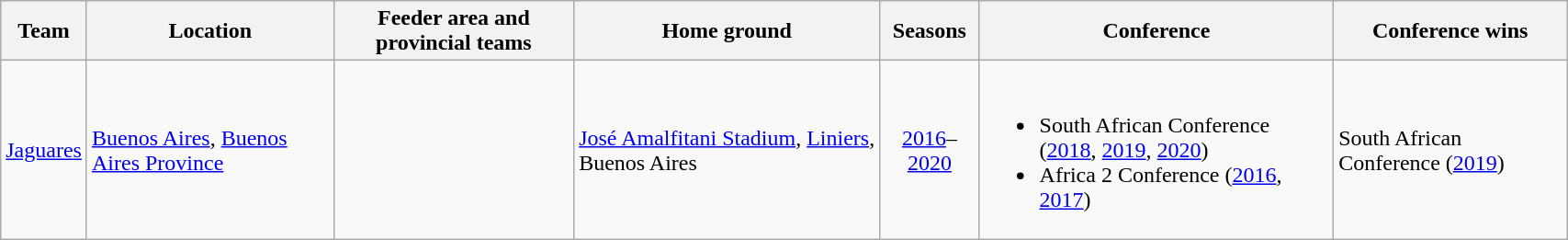<table class="wikitable" style="width:90%;">
<tr>
<th>Team</th>
<th>Location</th>
<th>Feeder area and provincial teams</th>
<th>Home ground</th>
<th>Seasons</th>
<th>Conference</th>
<th>Conference wins</th>
</tr>
<tr>
<td><a href='#'>Jaguares</a></td>
<td><a href='#'>Buenos Aires</a>, <a href='#'>Buenos Aires Province</a></td>
<td></td>
<td><a href='#'>José Amalfitani Stadium</a>, <a href='#'>Liniers</a>, Buenos Aires</td>
<td align=center><a href='#'>2016</a>–<a href='#'>2020</a></td>
<td><br><ul><li>South African Conference (<a href='#'>2018</a>, <a href='#'>2019</a>, <a href='#'>2020</a>)</li><li>Africa 2 Conference (<a href='#'>2016</a>, <a href='#'>2017</a>)</li></ul></td>
<td>South African Conference (<a href='#'>2019</a>)</td>
</tr>
</table>
